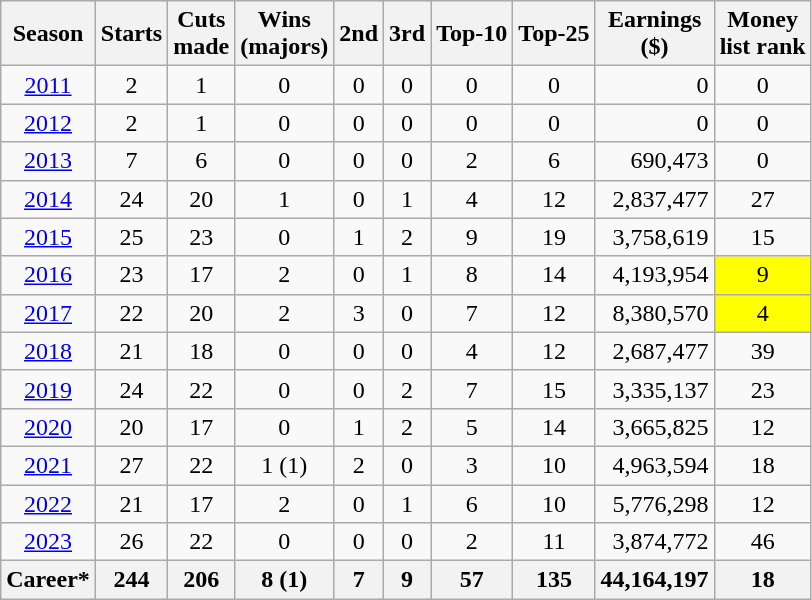<table class="wikitable" style="text-align:center">
<tr>
<th>Season</th>
<th>Starts</th>
<th>Cuts<br>made</th>
<th>Wins<br>(majors)</th>
<th>2nd</th>
<th>3rd</th>
<th>Top-10</th>
<th>Top-25</th>
<th>Earnings<br>($)</th>
<th>Money<br>list rank</th>
</tr>
<tr>
<td><a href='#'>2011</a></td>
<td>2</td>
<td>1</td>
<td>0</td>
<td>0</td>
<td>0</td>
<td>0</td>
<td>0</td>
<td style="text-align:right;">0</td>
<td>0</td>
</tr>
<tr>
<td><a href='#'>2012</a></td>
<td>2</td>
<td>1</td>
<td>0</td>
<td>0</td>
<td>0</td>
<td>0</td>
<td>0</td>
<td style="text-align:right;">0</td>
<td>0</td>
</tr>
<tr>
<td><a href='#'>2013</a></td>
<td>7</td>
<td>6</td>
<td>0</td>
<td>0</td>
<td>0</td>
<td>2</td>
<td>6</td>
<td style="text-align:right;">690,473</td>
<td>0</td>
</tr>
<tr>
<td><a href='#'>2014</a></td>
<td>24</td>
<td>20</td>
<td>1</td>
<td>0</td>
<td>1</td>
<td>4</td>
<td>12</td>
<td style="text-align:right;">2,837,477</td>
<td>27</td>
</tr>
<tr>
<td><a href='#'>2015</a></td>
<td>25</td>
<td>23</td>
<td>0</td>
<td>1</td>
<td>2</td>
<td>9</td>
<td>19</td>
<td style="text-align:right;">3,758,619</td>
<td>15</td>
</tr>
<tr>
<td><a href='#'>2016</a></td>
<td>23</td>
<td>17</td>
<td>2</td>
<td>0</td>
<td>1</td>
<td>8</td>
<td>14</td>
<td style="text-align:right;">4,193,954</td>
<td style="background:yellow;">9</td>
</tr>
<tr>
<td><a href='#'>2017</a></td>
<td>22</td>
<td>20</td>
<td>2</td>
<td>3</td>
<td>0</td>
<td>7</td>
<td>12</td>
<td style="text-align:right;">8,380,570</td>
<td style="background:yellow;">4</td>
</tr>
<tr>
<td><a href='#'>2018</a></td>
<td>21</td>
<td>18</td>
<td>0</td>
<td>0</td>
<td>0</td>
<td>4</td>
<td>12</td>
<td style="text-align:right;">2,687,477</td>
<td>39</td>
</tr>
<tr>
<td><a href='#'>2019</a></td>
<td>24</td>
<td>22</td>
<td>0</td>
<td>0</td>
<td>2</td>
<td>7</td>
<td>15</td>
<td style="text-align:right;">3,335,137</td>
<td>23</td>
</tr>
<tr>
<td><a href='#'>2020</a></td>
<td>20</td>
<td>17</td>
<td>0</td>
<td>1</td>
<td>2</td>
<td>5</td>
<td>14</td>
<td style="text-align:right;">3,665,825</td>
<td>12</td>
</tr>
<tr>
<td><a href='#'>2021</a></td>
<td>27</td>
<td>22</td>
<td>1 (1)</td>
<td>2</td>
<td>0</td>
<td>3</td>
<td>10</td>
<td style="text-align:right;">4,963,594</td>
<td>18</td>
</tr>
<tr>
<td><a href='#'>2022</a></td>
<td>21</td>
<td>17</td>
<td>2</td>
<td>0</td>
<td>1</td>
<td>6</td>
<td>10</td>
<td style="text-align:right;">5,776,298</td>
<td>12</td>
</tr>
<tr>
<td><a href='#'>2023</a></td>
<td>26</td>
<td>22</td>
<td>0</td>
<td>0</td>
<td>0</td>
<td>2</td>
<td>11</td>
<td style="text-align:right;">3,874,772</td>
<td>46</td>
</tr>
<tr>
<th>Career*</th>
<th>244</th>
<th>206</th>
<th>8 (1)</th>
<th>7</th>
<th>9</th>
<th>57</th>
<th>135</th>
<th>44,164,197</th>
<th>18</th>
</tr>
</table>
